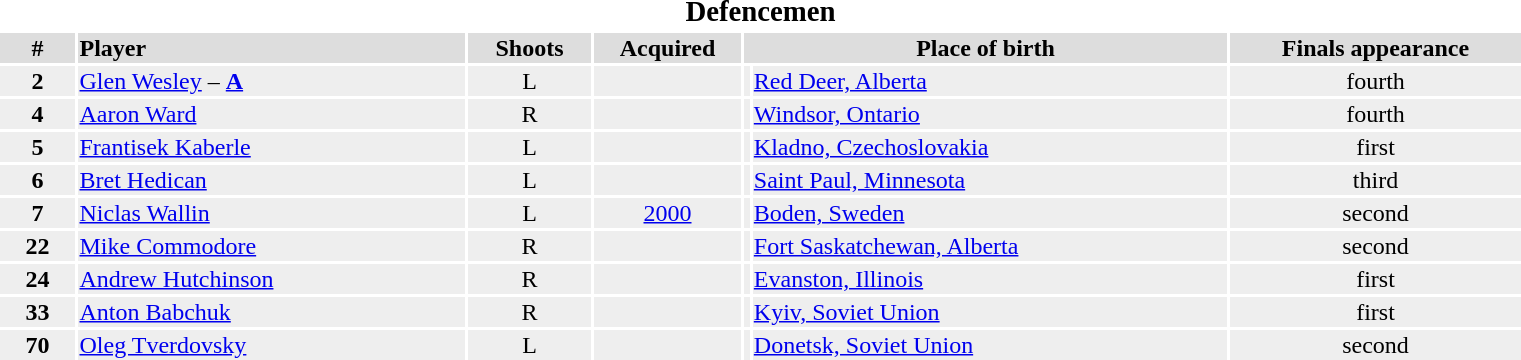<table style="text-align:center;">
<tr>
<th colspan="9"><big>Defencemen</big></th>
</tr>
<tr style="background:#dddddd;">
<th style="width:3em">#</th>
<th style="width:16em; text-align:left">Player</th>
<th style="width:5em">Shoots</th>
<th style="width:6em">Acquired</th>
<th style="width:20em" colspan="2">Place of birth</th>
<th style="width:12em">Finals appearance</th>
</tr>
<tr style="background:#eeeeee;">
<td><strong>2</strong></td>
<td align="left"><a href='#'>Glen Wesley</a> – <strong><a href='#'>A</a></strong></td>
<td>L</td>
<td></td>
<td></td>
<td align="left"><a href='#'>Red Deer, Alberta</a></td>
<td>fourth </td>
</tr>
<tr style="background:#eeeeee;">
<td><strong>4</strong></td>
<td align="left"><a href='#'>Aaron Ward</a></td>
<td>R</td>
<td></td>
<td></td>
<td align="left"><a href='#'>Windsor, Ontario</a></td>
<td>fourth </td>
</tr>
<tr style="background:#eeeeee;">
<td><strong>5</strong></td>
<td align="left"><a href='#'>Frantisek Kaberle</a></td>
<td>L</td>
<td></td>
<td></td>
<td align="left"><a href='#'>Kladno, Czechoslovakia</a></td>
<td>first</td>
</tr>
<tr style="background:#eeeeee;">
<td><strong>6</strong></td>
<td align="left"><a href='#'>Bret Hedican</a></td>
<td>L</td>
<td></td>
<td></td>
<td align="left"><a href='#'>Saint Paul, Minnesota</a></td>
<td>third </td>
</tr>
<tr style="background:#eeeeee;">
<td><strong>7</strong></td>
<td align="left"><a href='#'>Niclas Wallin</a></td>
<td>L</td>
<td><a href='#'>2000</a></td>
<td></td>
<td align="left"><a href='#'>Boden, Sweden</a></td>
<td>second </td>
</tr>
<tr style="background:#eeeeee;">
<td><strong>22</strong></td>
<td align="left"><a href='#'>Mike Commodore</a></td>
<td>R</td>
<td></td>
<td></td>
<td align="left"><a href='#'>Fort Saskatchewan, Alberta</a></td>
<td>second </td>
</tr>
<tr style="background:#eeeeee;">
<td><strong>24</strong></td>
<td align="left"><a href='#'>Andrew Hutchinson</a></td>
<td>R</td>
<td></td>
<td></td>
<td align="left"><a href='#'>Evanston, Illinois</a></td>
<td>first </td>
</tr>
<tr style="background:#eeeeee;">
<td><strong>33</strong></td>
<td align="left"><a href='#'>Anton Babchuk</a></td>
<td>R</td>
<td></td>
<td></td>
<td align="left"><a href='#'>Kyiv, Soviet Union</a></td>
<td>first </td>
</tr>
<tr style="background:#eeeeee;">
<td><strong>70</strong></td>
<td align="left"><a href='#'>Oleg Tverdovsky</a></td>
<td>L</td>
<td></td>
<td></td>
<td align="left"><a href='#'>Donetsk, Soviet Union</a></td>
<td>second </td>
</tr>
</table>
